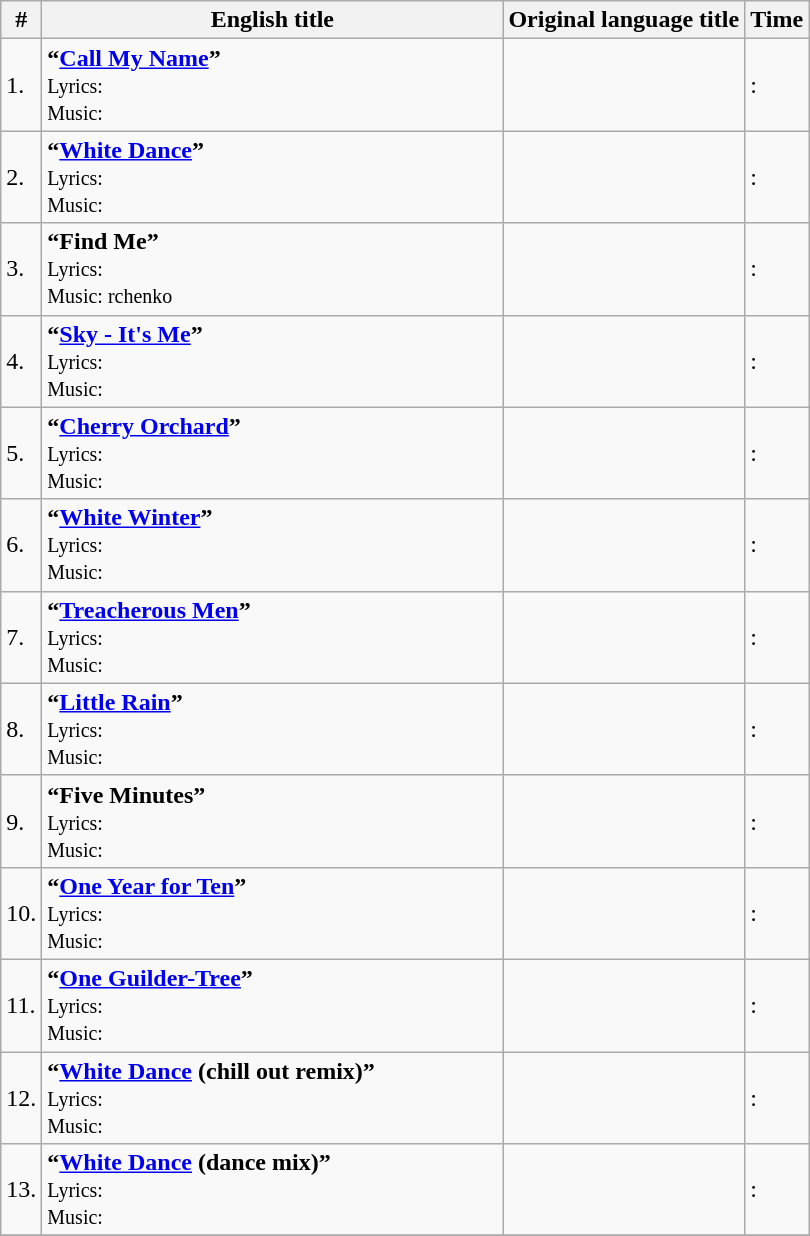<table class="wikitable">
<tr>
<th>#</th>
<th width="300">English title</th>
<th>Original language title</th>
<th>Time</th>
</tr>
<tr>
<td>1.</td>
<td><strong>“<a href='#'>Call My Name</a>”</strong><br><small>Lyrics:</small> <br><small>Music:</small></td>
<td></td>
<td>:</td>
</tr>
<tr>
<td>2.</td>
<td><strong>“<a href='#'>White Dance</a>”</strong><br><small>Lyrics:</small> <br><small>Music:</small></td>
<td></td>
<td>:</td>
</tr>
<tr>
<td>3.</td>
<td><strong>“Find Me”</strong><br><small>Lyrics:</small> <br><small>Music: rchenko</small></td>
<td></td>
<td>:</td>
</tr>
<tr>
<td>4.</td>
<td><strong>“<a href='#'>Sky - It's Me</a>”</strong><br><small>Lyrics:</small> <br><small>Music:</small></td>
<td></td>
<td>:</td>
</tr>
<tr>
<td>5.</td>
<td><strong>“<a href='#'>Cherry Orchard</a>”</strong><br><small>Lyrics:</small><br><small>Music:</small></td>
<td></td>
<td>:</td>
</tr>
<tr>
<td>6.</td>
<td><strong>“<a href='#'>White Winter</a>”</strong><br><small>Lyrics:</small> <br><small>Music:</small></td>
<td></td>
<td>:</td>
</tr>
<tr>
<td>7.</td>
<td><strong>“<a href='#'>Treacherous Men</a>”</strong><br><small>Lyrics:</small> <br><small>Music:</small></td>
<td></td>
<td>:</td>
</tr>
<tr>
<td>8.</td>
<td><strong>“<a href='#'>Little Rain</a>”</strong><br><small>Lyrics:</small> <br><small>Music:</small></td>
<td></td>
<td>:</td>
</tr>
<tr>
<td>9.</td>
<td><strong>“Five Minutes”</strong><br><small>Lyrics:</small> <br><small>Music:</small></td>
<td></td>
<td>:</td>
</tr>
<tr>
<td>10.</td>
<td><strong>“<a href='#'>One Year for Ten</a>”</strong><br><small>Lyrics:</small> <br><small>Music:</small></td>
<td></td>
<td>:</td>
</tr>
<tr>
<td>11.</td>
<td><strong>“<a href='#'>One Guilder-Tree</a>”</strong><br><small>Lyrics:</small> <br><small>Music:</small></td>
<td></td>
<td>:</td>
</tr>
<tr>
<td>12.</td>
<td><strong>“<a href='#'>White Dance</a> (chill out remix)”</strong><br><small>Lyrics:</small> <br><small>Music:</small></td>
<td></td>
<td>:</td>
</tr>
<tr>
<td>13.</td>
<td><strong>“<a href='#'>White Dance</a> (dance mix)”</strong><br><small>Lyrics:</small> <br><small>Music:</small></td>
<td></td>
<td>:</td>
</tr>
<tr>
</tr>
</table>
